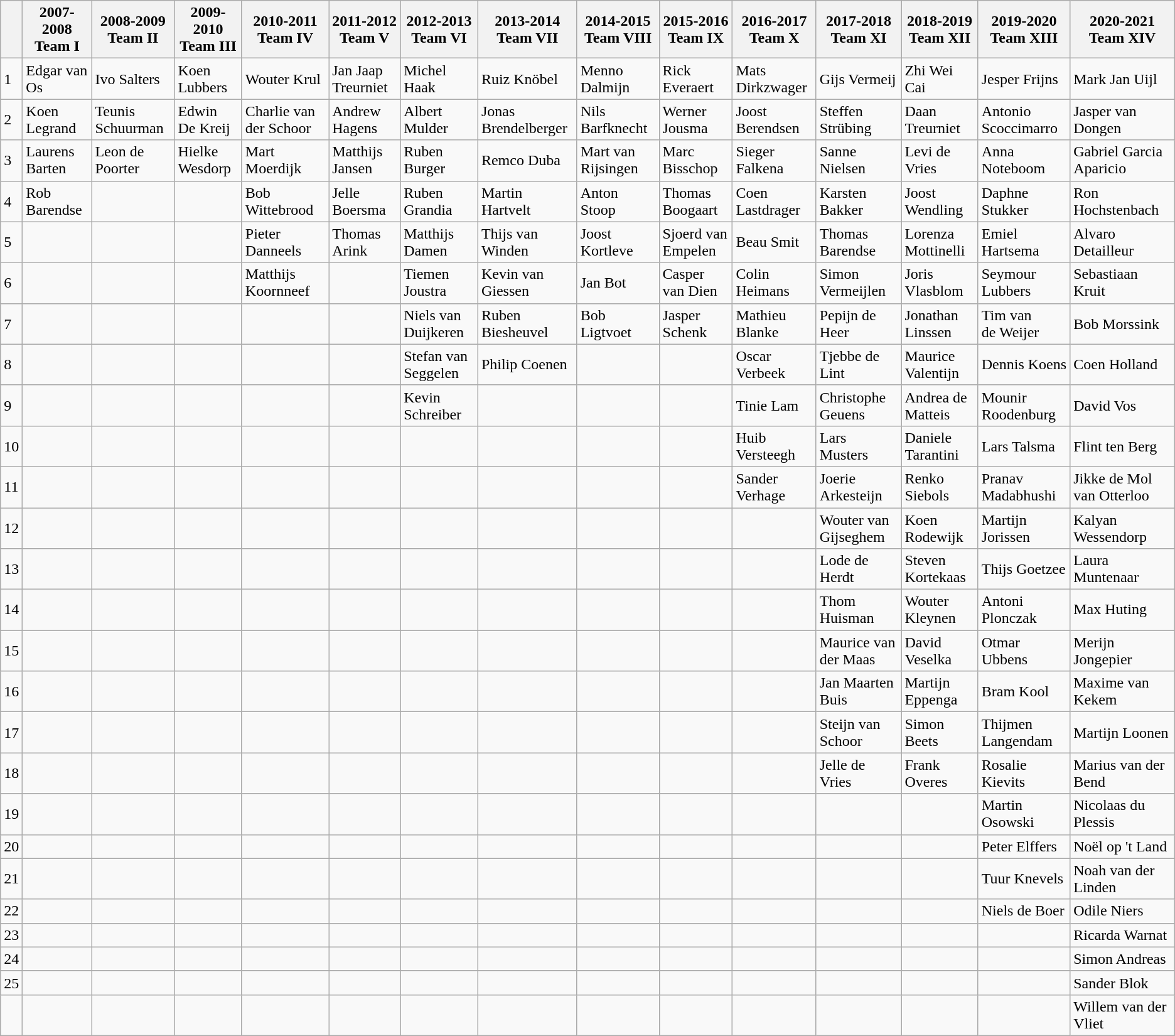<table class="wikitable">
<tr>
<th></th>
<th>2007-2008<br>Team I</th>
<th>2008-2009<br>Team II</th>
<th>2009-2010<br>Team III</th>
<th>2010-2011<br>Team IV</th>
<th>2011-2012<br>Team V</th>
<th>2012-2013<br>Team VI</th>
<th>2013-2014<br>Team VII</th>
<th>2014-2015<br>Team VIII</th>
<th>2015-2016<br>Team IX</th>
<th>2016-2017<br>Team X</th>
<th>2017-2018<br>Team XI</th>
<th>2018-2019<br>Team XII</th>
<th>2019-2020<br>Team XIII</th>
<th>2020-2021<br>Team XIV</th>
</tr>
<tr>
<td>1</td>
<td>Edgar van Os</td>
<td>Ivo Salters</td>
<td>Koen Lubbers</td>
<td>Wouter Krul</td>
<td>Jan Jaap Treurniet</td>
<td>Michel Haak</td>
<td>Ruiz Knöbel</td>
<td>Menno Dalmijn</td>
<td>Rick Everaert</td>
<td>Mats Dirkzwager</td>
<td>Gijs Vermeij</td>
<td>Zhi Wei Cai</td>
<td>Jesper Frijns</td>
<td>Mark Jan Uijl</td>
</tr>
<tr>
<td>2</td>
<td>Koen Legrand</td>
<td>Teunis Schuurman</td>
<td>Edwin De Kreij</td>
<td>Charlie van der Schoor</td>
<td>Andrew Hagens</td>
<td>Albert Mulder</td>
<td>Jonas Brendelberger</td>
<td>Nils Barfknecht</td>
<td>Werner Jousma</td>
<td>Joost Berendsen</td>
<td>Steffen Strübing</td>
<td>Daan Treurniet</td>
<td>Antonio Scoccimarro</td>
<td>Jasper van Dongen</td>
</tr>
<tr>
<td>3</td>
<td>Laurens Barten</td>
<td>Leon de Poorter</td>
<td>Hielke Wesdorp</td>
<td>Mart Moerdijk</td>
<td>Matthijs Jansen</td>
<td>Ruben Burger</td>
<td>Remco Duba</td>
<td>Mart van Rijsingen</td>
<td>Marc Bisschop</td>
<td>Sieger Falkena</td>
<td>Sanne Nielsen</td>
<td>Levi de Vries</td>
<td>Anna<br>Noteboom</td>
<td>Gabriel Garcia Aparicio</td>
</tr>
<tr>
<td>4</td>
<td>Rob Barendse</td>
<td></td>
<td></td>
<td>Bob Wittebrood</td>
<td>Jelle Boersma</td>
<td>Ruben Grandia</td>
<td>Martin Hartvelt</td>
<td>Anton Stoop</td>
<td>Thomas Boogaart</td>
<td>Coen Lastdrager</td>
<td>Karsten Bakker</td>
<td>Joost Wendling</td>
<td>Daphne Stukker</td>
<td>Ron Hochstenbach</td>
</tr>
<tr>
<td>5</td>
<td></td>
<td></td>
<td></td>
<td>Pieter Danneels</td>
<td>Thomas Arink</td>
<td>Matthijs Damen</td>
<td>Thijs van Winden</td>
<td>Joost Kortleve</td>
<td>Sjoerd van Empelen</td>
<td>Beau Smit</td>
<td>Thomas Barendse</td>
<td>Lorenza Mottinelli</td>
<td>Emiel Hartsema</td>
<td>Alvaro Detailleur</td>
</tr>
<tr>
<td>6</td>
<td></td>
<td></td>
<td></td>
<td>Matthijs Koornneef</td>
<td></td>
<td>Tiemen Joustra</td>
<td>Kevin van Giessen</td>
<td>Jan Bot</td>
<td>Casper van Dien</td>
<td>Colin Heimans</td>
<td>Simon Vermeijlen</td>
<td>Joris Vlasblom</td>
<td>Seymour<br>Lubbers</td>
<td>Sebastiaan Kruit</td>
</tr>
<tr>
<td>7</td>
<td></td>
<td></td>
<td></td>
<td></td>
<td></td>
<td>Niels van Duijkeren</td>
<td>Ruben Biesheuvel</td>
<td>Bob Ligtvoet</td>
<td>Jasper Schenk</td>
<td>Mathieu Blanke</td>
<td>Pepijn de Heer</td>
<td>Jonathan Linssen</td>
<td>Tim van<br>de Weijer</td>
<td>Bob Morssink</td>
</tr>
<tr>
<td>8</td>
<td></td>
<td></td>
<td></td>
<td></td>
<td></td>
<td>Stefan van Seggelen</td>
<td>Philip Coenen</td>
<td></td>
<td></td>
<td>Oscar Verbeek</td>
<td>Tjebbe de Lint</td>
<td>Maurice Valentijn</td>
<td>Dennis Koens</td>
<td>Coen Holland</td>
</tr>
<tr>
<td>9</td>
<td></td>
<td></td>
<td></td>
<td></td>
<td></td>
<td>Kevin Schreiber</td>
<td></td>
<td></td>
<td></td>
<td>Tinie Lam</td>
<td>Christophe Geuens</td>
<td>Andrea de Matteis</td>
<td>Mounir Roodenburg</td>
<td>David Vos</td>
</tr>
<tr>
<td>10</td>
<td></td>
<td></td>
<td></td>
<td></td>
<td></td>
<td></td>
<td></td>
<td></td>
<td></td>
<td>Huib Versteegh</td>
<td>Lars Musters</td>
<td>Daniele Tarantini</td>
<td>Lars Talsma</td>
<td>Flint ten Berg</td>
</tr>
<tr>
<td>11</td>
<td></td>
<td></td>
<td></td>
<td></td>
<td></td>
<td></td>
<td></td>
<td></td>
<td></td>
<td>Sander Verhage</td>
<td>Joerie Arkesteijn</td>
<td>Renko Siebols</td>
<td>Pranav Madabhushi</td>
<td>Jikke de Mol van Otterloo</td>
</tr>
<tr>
<td>12</td>
<td></td>
<td></td>
<td></td>
<td></td>
<td></td>
<td></td>
<td></td>
<td></td>
<td></td>
<td></td>
<td>Wouter van Gijseghem</td>
<td>Koen Rodewijk</td>
<td>Martijn Jorissen</td>
<td>Kalyan Wessendorp</td>
</tr>
<tr>
<td>13</td>
<td></td>
<td></td>
<td></td>
<td></td>
<td></td>
<td></td>
<td></td>
<td></td>
<td></td>
<td></td>
<td>Lode de Herdt</td>
<td>Steven Kortekaas</td>
<td>Thijs Goetzee</td>
<td>Laura Muntenaar</td>
</tr>
<tr>
<td>14</td>
<td></td>
<td></td>
<td></td>
<td></td>
<td></td>
<td></td>
<td></td>
<td></td>
<td></td>
<td></td>
<td>Thom Huisman</td>
<td>Wouter Kleynen</td>
<td>Antoni Plonczak</td>
<td>Max Huting</td>
</tr>
<tr>
<td>15</td>
<td></td>
<td></td>
<td></td>
<td></td>
<td></td>
<td></td>
<td></td>
<td></td>
<td></td>
<td></td>
<td>Maurice van der Maas</td>
<td>David Veselka</td>
<td>Otmar Ubbens</td>
<td>Merijn Jongepier</td>
</tr>
<tr>
<td>16</td>
<td></td>
<td></td>
<td></td>
<td></td>
<td></td>
<td></td>
<td></td>
<td></td>
<td></td>
<td></td>
<td>Jan Maarten Buis</td>
<td>Martijn Eppenga</td>
<td>Bram Kool</td>
<td>Maxime van Kekem</td>
</tr>
<tr>
<td>17</td>
<td></td>
<td></td>
<td></td>
<td></td>
<td></td>
<td></td>
<td></td>
<td></td>
<td></td>
<td></td>
<td>Steijn van Schoor</td>
<td>Simon Beets</td>
<td>Thijmen Langendam</td>
<td>Martijn Loonen</td>
</tr>
<tr>
<td>18</td>
<td></td>
<td></td>
<td></td>
<td></td>
<td></td>
<td></td>
<td></td>
<td></td>
<td></td>
<td></td>
<td>Jelle de Vries</td>
<td>Frank Overes</td>
<td>Rosalie Kievits</td>
<td>Marius van der Bend</td>
</tr>
<tr>
<td>19</td>
<td></td>
<td></td>
<td></td>
<td></td>
<td></td>
<td></td>
<td></td>
<td></td>
<td></td>
<td></td>
<td></td>
<td></td>
<td>Martin Osowski</td>
<td>Nicolaas du Plessis</td>
</tr>
<tr>
<td>20</td>
<td></td>
<td></td>
<td></td>
<td></td>
<td></td>
<td></td>
<td></td>
<td></td>
<td></td>
<td></td>
<td></td>
<td></td>
<td>Peter Elffers</td>
<td>Noël op 't Land</td>
</tr>
<tr>
<td>21</td>
<td></td>
<td></td>
<td></td>
<td></td>
<td></td>
<td></td>
<td></td>
<td></td>
<td></td>
<td></td>
<td></td>
<td></td>
<td>Tuur Knevels</td>
<td>Noah van der Linden</td>
</tr>
<tr>
<td>22</td>
<td></td>
<td></td>
<td></td>
<td></td>
<td></td>
<td></td>
<td></td>
<td></td>
<td></td>
<td></td>
<td></td>
<td></td>
<td>Niels de Boer</td>
<td>Odile Niers</td>
</tr>
<tr>
<td>23</td>
<td></td>
<td></td>
<td></td>
<td></td>
<td></td>
<td></td>
<td></td>
<td></td>
<td></td>
<td></td>
<td></td>
<td></td>
<td></td>
<td>Ricarda Warnat</td>
</tr>
<tr>
<td>24</td>
<td></td>
<td></td>
<td></td>
<td></td>
<td></td>
<td></td>
<td></td>
<td></td>
<td></td>
<td></td>
<td></td>
<td></td>
<td></td>
<td>Simon Andreas</td>
</tr>
<tr>
<td>25</td>
<td></td>
<td></td>
<td></td>
<td></td>
<td></td>
<td></td>
<td></td>
<td></td>
<td></td>
<td></td>
<td></td>
<td></td>
<td></td>
<td>Sander Blok</td>
</tr>
<tr>
<td></td>
<td></td>
<td></td>
<td></td>
<td></td>
<td></td>
<td></td>
<td></td>
<td></td>
<td></td>
<td></td>
<td></td>
<td></td>
<td></td>
<td>Willem van der Vliet</td>
</tr>
</table>
